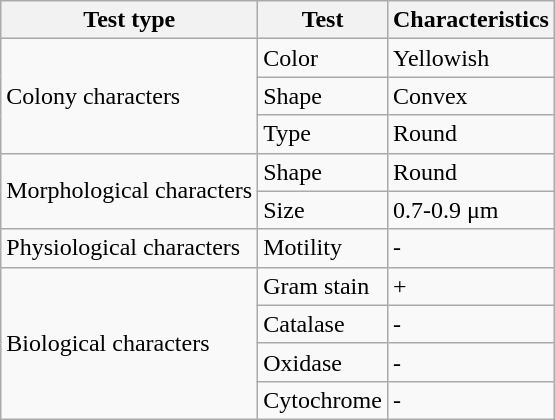<table class="wikitable">
<tr>
<th>Test type</th>
<th>Test</th>
<th>Characteristics</th>
</tr>
<tr>
<td rowspan="3">Colony characters</td>
<td>Color</td>
<td>Yellowish</td>
</tr>
<tr>
<td>Shape</td>
<td>Convex</td>
</tr>
<tr>
<td>Type</td>
<td>Round</td>
</tr>
<tr>
<td rowspan="2">Morphological characters</td>
<td>Shape</td>
<td>Round</td>
</tr>
<tr>
<td>Size</td>
<td>0.7-0.9 μm</td>
</tr>
<tr>
<td>Physiological characters</td>
<td>Motility</td>
<td>-</td>
</tr>
<tr>
<td rowspan="4">Biological characters</td>
<td>Gram stain</td>
<td>+</td>
</tr>
<tr>
<td>Catalase</td>
<td>-</td>
</tr>
<tr>
<td>Oxidase</td>
<td>-</td>
</tr>
<tr>
<td>Cytochrome</td>
<td>-</td>
</tr>
</table>
